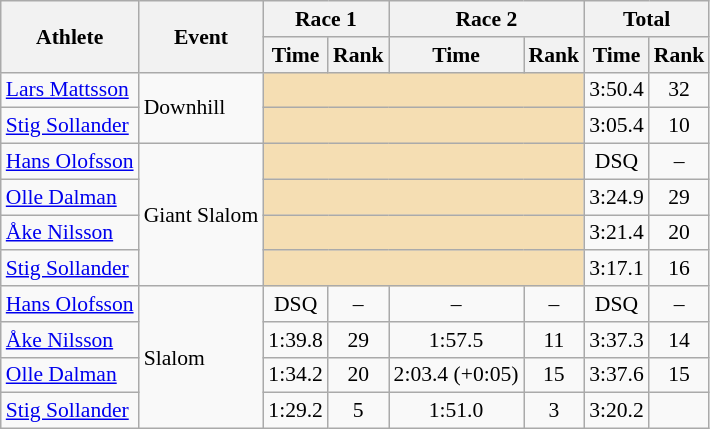<table class="wikitable" style="font-size:90%">
<tr>
<th rowspan="2">Athlete</th>
<th rowspan="2">Event</th>
<th colspan="2">Race 1</th>
<th colspan="2">Race 2</th>
<th colspan="2">Total</th>
</tr>
<tr>
<th>Time</th>
<th>Rank</th>
<th>Time</th>
<th>Rank</th>
<th>Time</th>
<th>Rank</th>
</tr>
<tr>
<td><a href='#'>Lars Mattsson</a></td>
<td rowspan="2">Downhill</td>
<td colspan="4" bgcolor="wheat"></td>
<td align="center">3:50.4</td>
<td align="center">32</td>
</tr>
<tr>
<td><a href='#'>Stig Sollander</a></td>
<td colspan="4" bgcolor="wheat"></td>
<td align="center">3:05.4</td>
<td align="center">10</td>
</tr>
<tr>
<td><a href='#'>Hans Olofsson</a></td>
<td rowspan="4">Giant Slalom</td>
<td colspan="4" bgcolor="wheat"></td>
<td align="center">DSQ</td>
<td align="center">–</td>
</tr>
<tr>
<td><a href='#'>Olle Dalman</a></td>
<td colspan="4" bgcolor="wheat"></td>
<td align="center">3:24.9</td>
<td align="center">29</td>
</tr>
<tr>
<td><a href='#'>Åke Nilsson</a></td>
<td colspan="4" bgcolor="wheat"></td>
<td align="center">3:21.4</td>
<td align="center">20</td>
</tr>
<tr>
<td><a href='#'>Stig Sollander</a></td>
<td colspan="4" bgcolor="wheat"></td>
<td align="center">3:17.1</td>
<td align="center">16</td>
</tr>
<tr>
<td><a href='#'>Hans Olofsson</a></td>
<td rowspan="4">Slalom</td>
<td align="center">DSQ</td>
<td align="center">–</td>
<td align="center">–</td>
<td align="center">–</td>
<td align="center">DSQ</td>
<td align="center">–</td>
</tr>
<tr>
<td><a href='#'>Åke Nilsson</a></td>
<td align="center">1:39.8</td>
<td align="center">29</td>
<td align="center">1:57.5</td>
<td align="center">11</td>
<td align="center">3:37.3</td>
<td align="center">14</td>
</tr>
<tr>
<td><a href='#'>Olle Dalman</a></td>
<td align="center">1:34.2</td>
<td align="center">20</td>
<td align="center">2:03.4 (+0:05)</td>
<td align="center">15</td>
<td align="center">3:37.6</td>
<td align="center">15</td>
</tr>
<tr>
<td><a href='#'>Stig Sollander</a></td>
<td align="center">1:29.2</td>
<td align="center">5</td>
<td align="center">1:51.0</td>
<td align="center">3</td>
<td align="center">3:20.2</td>
<td align="center"></td>
</tr>
</table>
